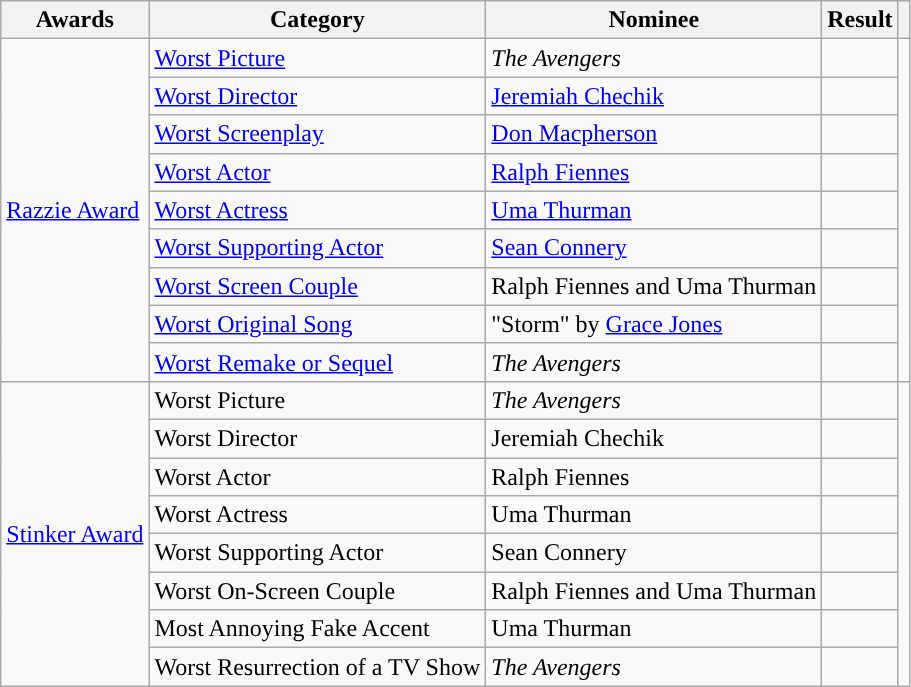<table class="wikitable sortable plainrowheaders">
<tr>
<th>Awards</th>
<th>Category</th>
<th>Nominee</th>
<th>Result</th>
<th class="unsortable"></th>
</tr>
<tr>
<td rowspan="9"><a href='#'>Razzie Award</a></td>
<td><a href='#'>Worst Picture</a></td>
<td><em>The Avengers</em></td>
<td></td>
<td rowspan="9" style="text-align:center;"></td>
</tr>
<tr>
<td><a href='#'>Worst Director</a></td>
<td><a href='#'>Jeremiah Chechik</a></td>
<td></td>
</tr>
<tr>
<td><a href='#'>Worst Screenplay</a></td>
<td><a href='#'>Don Macpherson</a></td>
<td></td>
</tr>
<tr>
<td><a href='#'>Worst Actor</a></td>
<td><a href='#'>Ralph Fiennes</a></td>
<td></td>
</tr>
<tr>
<td><a href='#'>Worst Actress</a></td>
<td><a href='#'>Uma Thurman</a></td>
<td></td>
</tr>
<tr>
<td><a href='#'>Worst Supporting Actor</a></td>
<td><a href='#'>Sean Connery</a></td>
<td></td>
</tr>
<tr>
<td><a href='#'>Worst Screen Couple</a></td>
<td>Ralph Fiennes and Uma Thurman</td>
<td></td>
</tr>
<tr>
<td><a href='#'>Worst Original Song</a></td>
<td>"Storm" by <a href='#'>Grace Jones</a></td>
<td></td>
</tr>
<tr>
<td><a href='#'>Worst Remake or Sequel</a></td>
<td><em>The Avengers</em></td>
<td></td>
</tr>
<tr>
<td rowspan="8"><a href='#'>Stinker Award</a></td>
<td>Worst Picture</td>
<td><em>The Avengers</em></td>
<td></td>
<td rowspan="8" style="text-align:center;"></td>
</tr>
<tr>
<td>Worst Director</td>
<td>Jeremiah Chechik</td>
<td></td>
</tr>
<tr>
<td>Worst Actor</td>
<td>Ralph Fiennes</td>
<td></td>
</tr>
<tr>
<td>Worst Actress</td>
<td>Uma Thurman</td>
<td></td>
</tr>
<tr>
<td>Worst Supporting Actor</td>
<td>Sean Connery</td>
<td></td>
</tr>
<tr>
<td>Worst On-Screen Couple</td>
<td>Ralph Fiennes and Uma Thurman</td>
<td></td>
</tr>
<tr>
<td>Most Annoying Fake Accent</td>
<td>Uma Thurman</td>
<td></td>
</tr>
<tr>
<td>Worst Resurrection of a TV Show</td>
<td><em>The Avengers</em></td>
<td></td>
</tr>
</table>
